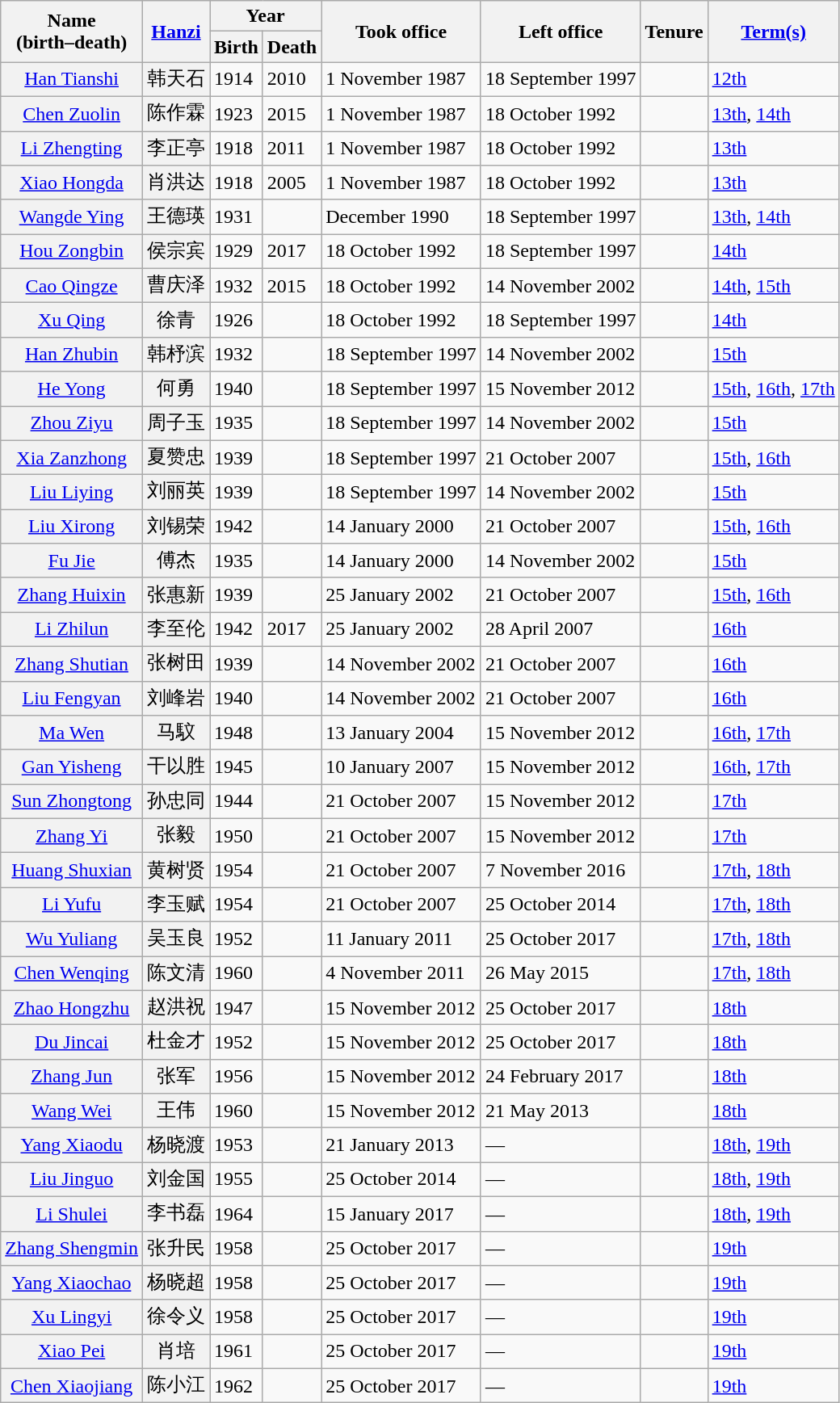<table class="wikitable sortable">
<tr>
<th scope="col" rowspan="2">Name<br>(birth–death)</th>
<th scope="col" rowspan="2"><a href='#'>Hanzi</a></th>
<th scope="col" colspan="2">Year</th>
<th scope="col" rowspan="2">Took office</th>
<th scope="col" rowspan="2">Left office</th>
<th scope="col" rowspan="2">Tenure</th>
<th scope="col" rowspan="2"><a href='#'>Term(s)</a></th>
</tr>
<tr>
<th scope="col">Birth</th>
<th scope="col">Death</th>
</tr>
<tr>
<th align="center" scope="row" style="font-weight:normal;"><a href='#'>Han Tianshi</a></th>
<th align="center" scope="row" style="font-weight:normal;">韩天石</th>
<td>1914</td>
<td>2010</td>
<td>1 November 1987</td>
<td>18 September 1997</td>
<td></td>
<td><a href='#'>12th</a></td>
</tr>
<tr>
<th align="center" scope="row" style="font-weight:normal;"><a href='#'>Chen Zuolin</a></th>
<th align="center" scope="row" style="font-weight:normal;">陈作霖</th>
<td>1923</td>
<td>2015</td>
<td>1 November 1987</td>
<td>18 October 1992</td>
<td></td>
<td><a href='#'>13th</a>, <a href='#'>14th</a></td>
</tr>
<tr>
<th align="center" scope="row" style="font-weight:normal;"><a href='#'>Li Zhengting</a></th>
<th align="center" scope="row" style="font-weight:normal;">李正亭</th>
<td>1918</td>
<td>2011</td>
<td>1 November 1987</td>
<td>18 October 1992</td>
<td></td>
<td><a href='#'>13th</a></td>
</tr>
<tr>
<th align="center" scope="row" style="font-weight:normal;"><a href='#'>Xiao Hongda</a></th>
<th align="center" scope="row" style="font-weight:normal;">肖洪达</th>
<td>1918</td>
<td>2005</td>
<td>1 November 1987</td>
<td>18 October 1992</td>
<td></td>
<td><a href='#'>13th</a></td>
</tr>
<tr>
<th align="center" scope="row" style="font-weight:normal;"><a href='#'>Wangde Ying</a></th>
<th align="center" scope="row" style="font-weight:normal;">王德瑛</th>
<td>1931</td>
<td></td>
<td>December 1990</td>
<td>18 September 1997</td>
<td></td>
<td><a href='#'>13th</a>, <a href='#'>14th</a></td>
</tr>
<tr>
<th align="center" scope="row" style="font-weight:normal;"><a href='#'>Hou Zongbin</a></th>
<th align="center" scope="row" style="font-weight:normal;">侯宗宾</th>
<td>1929</td>
<td>2017</td>
<td>18 October 1992</td>
<td>18 September 1997</td>
<td></td>
<td><a href='#'>14th</a></td>
</tr>
<tr>
<th align="center" scope="row" style="font-weight:normal;"><a href='#'>Cao Qingze</a></th>
<th align="center" scope="row" style="font-weight:normal;">曹庆泽</th>
<td>1932</td>
<td>2015</td>
<td>18 October 1992</td>
<td>14 November 2002</td>
<td></td>
<td><a href='#'>14th</a>, <a href='#'>15th</a></td>
</tr>
<tr>
<th align="center" scope="row" style="font-weight:normal;"><a href='#'>Xu Qing</a></th>
<th align="center" scope="row" style="font-weight:normal;">徐青</th>
<td>1926</td>
<td></td>
<td>18 October 1992</td>
<td>18 September 1997</td>
<td></td>
<td><a href='#'>14th</a></td>
</tr>
<tr>
<th align="center" scope="row" style="font-weight:normal;"><a href='#'>Han Zhubin</a></th>
<th align="center" scope="row" style="font-weight:normal;">韩杼滨</th>
<td>1932</td>
<td></td>
<td>18 September 1997</td>
<td>14 November 2002</td>
<td></td>
<td><a href='#'>15th</a></td>
</tr>
<tr>
<th align="center" scope="row" style="font-weight:normal;"><a href='#'>He Yong</a></th>
<th align="center" scope="row" style="font-weight:normal;">何勇</th>
<td>1940</td>
<td></td>
<td>18 September 1997</td>
<td>15 November 2012</td>
<td></td>
<td><a href='#'>15th</a>, <a href='#'>16th</a>, <a href='#'>17th</a></td>
</tr>
<tr>
<th align="center" scope="row" style="font-weight:normal;"><a href='#'>Zhou Ziyu</a></th>
<th align="center" scope="row" style="font-weight:normal;">周子玉</th>
<td>1935</td>
<td></td>
<td>18 September 1997</td>
<td>14 November 2002</td>
<td></td>
<td><a href='#'>15th</a></td>
</tr>
<tr>
<th align="center" scope="row" style="font-weight:normal;"><a href='#'>Xia Zanzhong</a></th>
<th align="center" scope="row" style="font-weight:normal;">夏赞忠</th>
<td>1939</td>
<td></td>
<td>18 September 1997</td>
<td>21 October 2007</td>
<td></td>
<td><a href='#'>15th</a>, <a href='#'>16th</a></td>
</tr>
<tr>
<th align="center" scope="row" style="font-weight:normal;"><a href='#'>Liu Liying</a></th>
<th align="center" scope="row" style="font-weight:normal;">刘丽英</th>
<td>1939</td>
<td></td>
<td>18 September 1997</td>
<td>14 November 2002</td>
<td></td>
<td><a href='#'>15th</a></td>
</tr>
<tr>
<th align="center" scope="row" style="font-weight:normal;"><a href='#'>Liu Xirong</a></th>
<th align="center" scope="row" style="font-weight:normal;">刘锡荣</th>
<td>1942</td>
<td></td>
<td>14 January 2000</td>
<td>21 October 2007</td>
<td></td>
<td><a href='#'>15th</a>, <a href='#'>16th</a></td>
</tr>
<tr>
<th align="center" scope="row" style="font-weight:normal;"><a href='#'>Fu Jie</a></th>
<th align="center" scope="row" style="font-weight:normal;">傅杰</th>
<td>1935</td>
<td></td>
<td>14 January 2000</td>
<td>14 November 2002</td>
<td></td>
<td><a href='#'>15th</a></td>
</tr>
<tr>
<th align="center" scope="row" style="font-weight:normal;"><a href='#'>Zhang Huixin</a></th>
<th align="center" scope="row" style="font-weight:normal;">张惠新</th>
<td>1939</td>
<td></td>
<td>25 January 2002</td>
<td>21 October 2007</td>
<td></td>
<td><a href='#'>15th</a>, <a href='#'>16th</a></td>
</tr>
<tr>
<th align="center" scope="row" style="font-weight:normal;"><a href='#'>Li Zhilun</a></th>
<th align="center" scope="row" style="font-weight:normal;">李至伦</th>
<td>1942</td>
<td>2017</td>
<td>25 January 2002</td>
<td>28 April 2007</td>
<td></td>
<td><a href='#'>16th</a></td>
</tr>
<tr>
<th align="center" scope="row" style="font-weight:normal;"><a href='#'>Zhang Shutian</a></th>
<th align="center" scope="row" style="font-weight:normal;">张树田</th>
<td>1939</td>
<td></td>
<td>14 November 2002</td>
<td>21 October 2007</td>
<td></td>
<td><a href='#'>16th</a></td>
</tr>
<tr>
<th align="center" scope="row" style="font-weight:normal;"><a href='#'>Liu Fengyan</a></th>
<th align="center" scope="row" style="font-weight:normal;">刘峰岩</th>
<td>1940</td>
<td></td>
<td>14 November 2002</td>
<td>21 October 2007</td>
<td></td>
<td><a href='#'>16th</a></td>
</tr>
<tr>
<th align="center" scope="row" style="font-weight:normal;"><a href='#'>Ma Wen</a></th>
<th align="center" scope="row" style="font-weight:normal;">马馼</th>
<td>1948</td>
<td></td>
<td>13 January 2004</td>
<td>15 November 2012</td>
<td></td>
<td><a href='#'>16th</a>, <a href='#'>17th</a></td>
</tr>
<tr>
<th align="center" scope="row" style="font-weight:normal;"><a href='#'>Gan Yisheng</a></th>
<th align="center" scope="row" style="font-weight:normal;">干以胜</th>
<td>1945</td>
<td></td>
<td>10  January 2007</td>
<td>15 November 2012</td>
<td></td>
<td><a href='#'>16th</a>, <a href='#'>17th</a></td>
</tr>
<tr>
<th align="center" scope="row" style="font-weight:normal;"><a href='#'>Sun Zhongtong</a></th>
<th align="center" scope="row" style="font-weight:normal;">孙忠同</th>
<td>1944</td>
<td></td>
<td>21 October 2007</td>
<td>15 November 2012</td>
<td></td>
<td><a href='#'>17th</a></td>
</tr>
<tr>
<th align="center" scope="row" style="font-weight:normal;"><a href='#'>Zhang Yi</a></th>
<th align="center" scope="row" style="font-weight:normal;">张毅</th>
<td>1950</td>
<td></td>
<td>21 October 2007</td>
<td>15 November 2012</td>
<td></td>
<td><a href='#'>17th</a></td>
</tr>
<tr>
<th align="center" scope="row" style="font-weight:normal;"><a href='#'>Huang Shuxian</a></th>
<th align="center" scope="row" style="font-weight:normal;">黄树贤</th>
<td>1954</td>
<td></td>
<td>21 October 2007</td>
<td>7 November 2016</td>
<td></td>
<td><a href='#'>17th</a>, <a href='#'>18th</a></td>
</tr>
<tr>
<th align="center" scope="row" style="font-weight:normal;"><a href='#'>Li Yufu</a></th>
<th align="center" scope="row" style="font-weight:normal;">李玉赋</th>
<td>1954</td>
<td></td>
<td>21 October 2007</td>
<td>25 October 2014</td>
<td></td>
<td><a href='#'>17th</a>, <a href='#'>18th</a></td>
</tr>
<tr>
<th align="center" scope="row" style="font-weight:normal;"><a href='#'>Wu Yuliang</a></th>
<th align="center" scope="row" style="font-weight:normal;">吴玉良</th>
<td>1952</td>
<td></td>
<td>11 January 2011</td>
<td>25 October 2017</td>
<td></td>
<td><a href='#'>17th</a>, <a href='#'>18th</a></td>
</tr>
<tr>
<th align="center" scope="row" style="font-weight:normal;"><a href='#'>Chen Wenqing</a></th>
<th align="center" scope="row" style="font-weight:normal;">陈文清</th>
<td>1960</td>
<td></td>
<td>4 November 2011</td>
<td>26 May 2015</td>
<td></td>
<td><a href='#'>17th</a>, <a href='#'>18th</a></td>
</tr>
<tr>
<th align="center" scope="row" style="font-weight:normal;"><a href='#'>Zhao Hongzhu</a></th>
<th align="center" scope="row" style="font-weight:normal;">赵洪祝</th>
<td>1947</td>
<td></td>
<td>15 November 2012</td>
<td>25 October 2017</td>
<td></td>
<td><a href='#'>18th</a></td>
</tr>
<tr>
<th align="center" scope="row" style="font-weight:normal;"><a href='#'>Du Jincai</a></th>
<th align="center" scope="row" style="font-weight:normal;">杜金才</th>
<td>1952</td>
<td></td>
<td>15 November 2012</td>
<td>25 October 2017</td>
<td></td>
<td><a href='#'>18th</a></td>
</tr>
<tr>
<th align="center" scope="row" style="font-weight:normal;"><a href='#'>Zhang Jun</a></th>
<th align="center" scope="row" style="font-weight:normal;">张军</th>
<td>1956</td>
<td></td>
<td>15 November 2012</td>
<td>24 February 2017</td>
<td></td>
<td><a href='#'>18th</a></td>
</tr>
<tr>
<th align="center" scope="row" style="font-weight:normal;"><a href='#'>Wang Wei</a></th>
<th align="center" scope="row" style="font-weight:normal;">王伟</th>
<td>1960</td>
<td></td>
<td>15 November 2012</td>
<td>21 May 2013</td>
<td></td>
<td><a href='#'>18th</a></td>
</tr>
<tr>
<th align="center" scope="row" style="font-weight:normal;"><a href='#'>Yang Xiaodu</a></th>
<th align="center" scope="row" style="font-weight:normal;">杨晓渡</th>
<td>1953</td>
<td></td>
<td>21 January 2013</td>
<td>—</td>
<td></td>
<td><a href='#'>18th</a>, <a href='#'>19th</a></td>
</tr>
<tr>
<th align="center" scope="row" style="font-weight:normal;"><a href='#'>Liu Jinguo</a></th>
<th align="center" scope="row" style="font-weight:normal;">刘金国</th>
<td>1955</td>
<td></td>
<td>25 October 2014</td>
<td>—</td>
<td></td>
<td><a href='#'>18th</a>, <a href='#'>19th</a></td>
</tr>
<tr>
<th align="center" scope="row" style="font-weight:normal;"><a href='#'>Li Shulei</a></th>
<th align="center" scope="row" style="font-weight:normal;">李书磊</th>
<td>1964</td>
<td></td>
<td>15 January 2017</td>
<td>—</td>
<td></td>
<td><a href='#'>18th</a>, <a href='#'>19th</a></td>
</tr>
<tr>
<th align="center" scope="row" style="font-weight:normal;"><a href='#'>Zhang Shengmin</a></th>
<th align="center" scope="row" style="font-weight:normal;">张升民</th>
<td>1958</td>
<td></td>
<td>25 October 2017</td>
<td>—</td>
<td></td>
<td><a href='#'>19th</a></td>
</tr>
<tr>
<th align="center" scope="row" style="font-weight:normal;"><a href='#'>Yang Xiaochao</a></th>
<th align="center" scope="row" style="font-weight:normal;">杨晓超</th>
<td>1958</td>
<td></td>
<td>25 October 2017</td>
<td>—</td>
<td></td>
<td><a href='#'>19th</a></td>
</tr>
<tr>
<th align="center" scope="row" style="font-weight:normal;"><a href='#'>Xu Lingyi</a></th>
<th align="center" scope="row" style="font-weight:normal;">徐令义</th>
<td>1958</td>
<td></td>
<td>25 October 2017</td>
<td>—</td>
<td></td>
<td><a href='#'>19th</a></td>
</tr>
<tr>
<th align="center" scope="row" style="font-weight:normal;"><a href='#'>Xiao Pei</a></th>
<th align="center" scope="row" style="font-weight:normal;">肖培</th>
<td>1961</td>
<td></td>
<td>25 October 2017</td>
<td>—</td>
<td></td>
<td><a href='#'>19th</a></td>
</tr>
<tr>
<th align="center" scope="row" style="font-weight:normal;"><a href='#'>Chen Xiaojiang</a></th>
<th align="center" scope="row" style="font-weight:normal;">陈小江</th>
<td>1962</td>
<td></td>
<td>25 October 2017</td>
<td>—</td>
<td></td>
<td><a href='#'>19th</a></td>
</tr>
</table>
